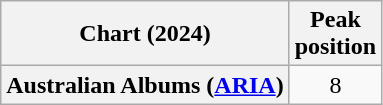<table class="wikitable plainrowheaders" style="text-align:center">
<tr>
<th scope="col">Chart (2024)</th>
<th scope="col">Peak<br>position</th>
</tr>
<tr>
<th scope="row">Australian Albums (<a href='#'>ARIA</a>)</th>
<td>8</td>
</tr>
</table>
